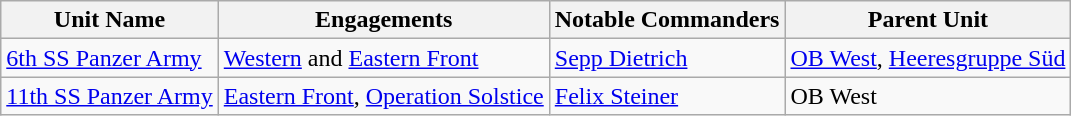<table class="wikitable sortable">
<tr>
<th>Unit Name</th>
<th>Engagements</th>
<th>Notable Commanders</th>
<th>Parent Unit</th>
</tr>
<tr>
<td><a href='#'>6th SS Panzer Army</a></td>
<td><a href='#'>Western</a> and <a href='#'>Eastern Front</a></td>
<td><a href='#'>Sepp Dietrich</a></td>
<td><a href='#'>OB West</a>, <a href='#'>Heeresgruppe Süd</a></td>
</tr>
<tr>
<td><a href='#'>11th SS Panzer Army</a></td>
<td><a href='#'>Eastern Front</a>, <a href='#'>Operation Solstice</a></td>
<td><a href='#'>Felix Steiner</a></td>
<td>OB West</td>
</tr>
</table>
